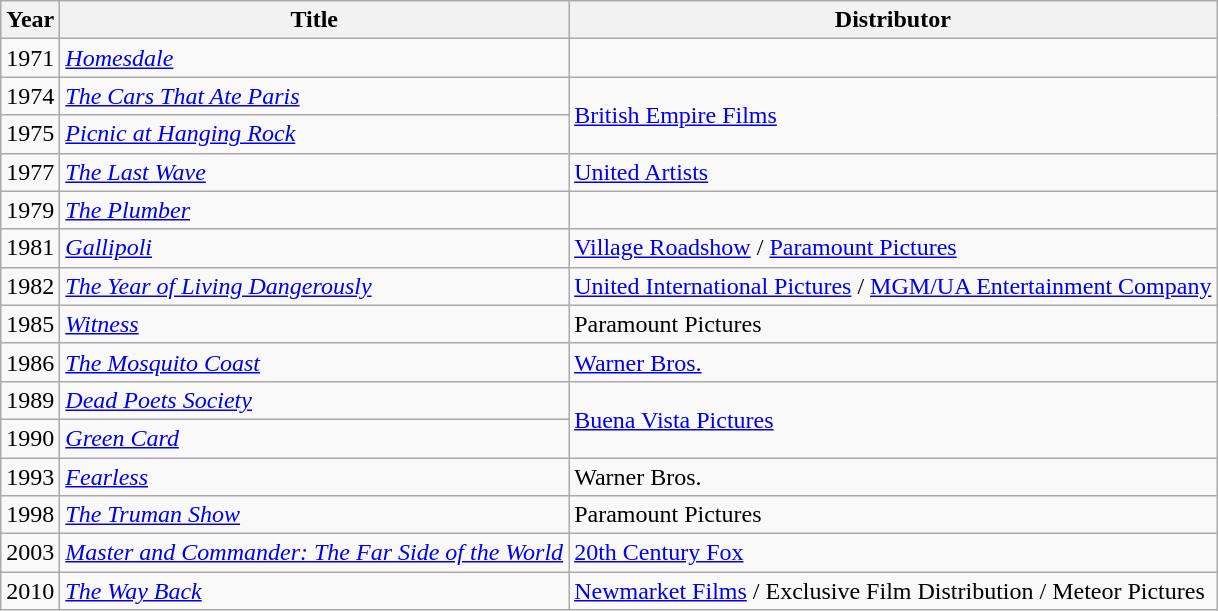<table class="wikitable">
<tr>
<th>Year</th>
<th>Title</th>
<th>Distributor</th>
</tr>
<tr>
<td>1971</td>
<td><em><a href='#'>Homesdale</a></em></td>
<td></td>
</tr>
<tr>
<td>1974</td>
<td><em><a href='#'>The Cars That Ate Paris</a></em></td>
<td rowspan=2><a href='#'>British Empire Films</a></td>
</tr>
<tr>
<td>1975</td>
<td><em><a href='#'>Picnic at Hanging Rock</a></em></td>
</tr>
<tr>
<td>1977</td>
<td><em><a href='#'>The Last Wave</a></em></td>
<td><a href='#'>United Artists</a></td>
</tr>
<tr>
<td>1979</td>
<td><em><a href='#'>The Plumber</a></em></td>
<td></td>
</tr>
<tr>
<td>1981</td>
<td><em><a href='#'>Gallipoli</a></em></td>
<td><a href='#'>Village Roadshow</a> / <a href='#'>Paramount Pictures</a></td>
</tr>
<tr>
<td>1982</td>
<td><em><a href='#'>The Year of Living Dangerously</a></em></td>
<td><a href='#'>United International Pictures</a> / <a href='#'>MGM/UA Entertainment Company</a></td>
</tr>
<tr>
<td>1985</td>
<td><em><a href='#'>Witness</a></em></td>
<td>Paramount Pictures</td>
</tr>
<tr>
<td>1986</td>
<td><em><a href='#'>The Mosquito Coast</a></em></td>
<td><a href='#'>Warner Bros.</a></td>
</tr>
<tr>
<td>1989</td>
<td><em><a href='#'>Dead Poets Society</a></em></td>
<td rowspan=2><a href='#'>Buena Vista Pictures</a></td>
</tr>
<tr>
<td>1990</td>
<td><em><a href='#'>Green Card</a></em></td>
</tr>
<tr>
<td>1993</td>
<td><em><a href='#'>Fearless</a></em></td>
<td>Warner Bros.</td>
</tr>
<tr>
<td>1998</td>
<td><em><a href='#'>The Truman Show</a></em></td>
<td>Paramount Pictures</td>
</tr>
<tr>
<td>2003</td>
<td><em><a href='#'>Master and Commander: The Far Side of the World</a></em></td>
<td><a href='#'>20th Century Fox</a></td>
</tr>
<tr>
<td>2010</td>
<td><em><a href='#'>The Way Back</a></em></td>
<td><a href='#'>Newmarket Films</a> / Exclusive Film Distribution / Meteor Pictures</td>
</tr>
</table>
